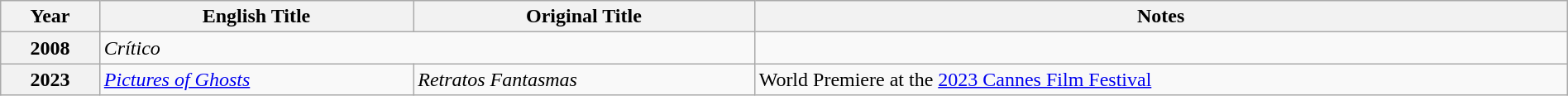<table class="wikitable plainrowheaders" style="width:100%;">
<tr>
<th scope="col">Year</th>
<th scope="col">English Title</th>
<th scope="col">Original Title</th>
<th scope="col">Notes</th>
</tr>
<tr>
<th style="text-align:center;">2008</th>
<td colspan="2"><em>Crítico</em></td>
<td></td>
</tr>
<tr>
<th>2023</th>
<td><em><a href='#'>Pictures of Ghosts</a></em></td>
<td><em>Retratos Fantasmas</em></td>
<td>World Premiere at the <a href='#'>2023 Cannes Film Festival</a></td>
</tr>
</table>
